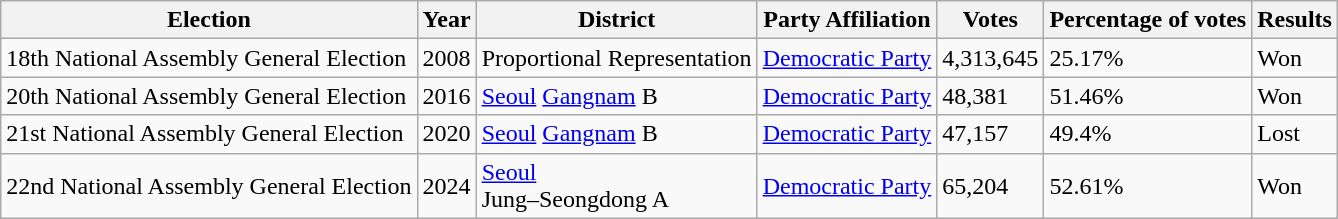<table class="wikitable">
<tr>
<th>Election</th>
<th>Year</th>
<th>District</th>
<th>Party Affiliation</th>
<th>Votes</th>
<th>Percentage of votes</th>
<th>Results</th>
</tr>
<tr>
<td>18th National Assembly General Election</td>
<td>2008</td>
<td>Proportional Representation</td>
<td><a href='#'>Democratic Party</a></td>
<td>4,313,645</td>
<td>25.17%</td>
<td>Won</td>
</tr>
<tr>
<td>20th National Assembly General Election</td>
<td>2016</td>
<td><a href='#'>Seoul</a> <a href='#'>Gangnam</a> B</td>
<td><a href='#'>Democratic Party</a></td>
<td>48,381</td>
<td>51.46%</td>
<td>Won</td>
</tr>
<tr>
<td>21st National Assembly General Election</td>
<td>2020</td>
<td><a href='#'>Seoul</a> <a href='#'>Gangnam</a> B</td>
<td><a href='#'>Democratic Party</a></td>
<td>47,157</td>
<td>49.4%</td>
<td>Lost</td>
</tr>
<tr>
<td>22nd National Assembly General Election</td>
<td>2024</td>
<td><a href='#'>Seoul</a><br>Jung–Seongdong A</td>
<td><a href='#'>Democratic Party</a></td>
<td>65,204</td>
<td>52.61%</td>
<td>Won</td>
</tr>
</table>
